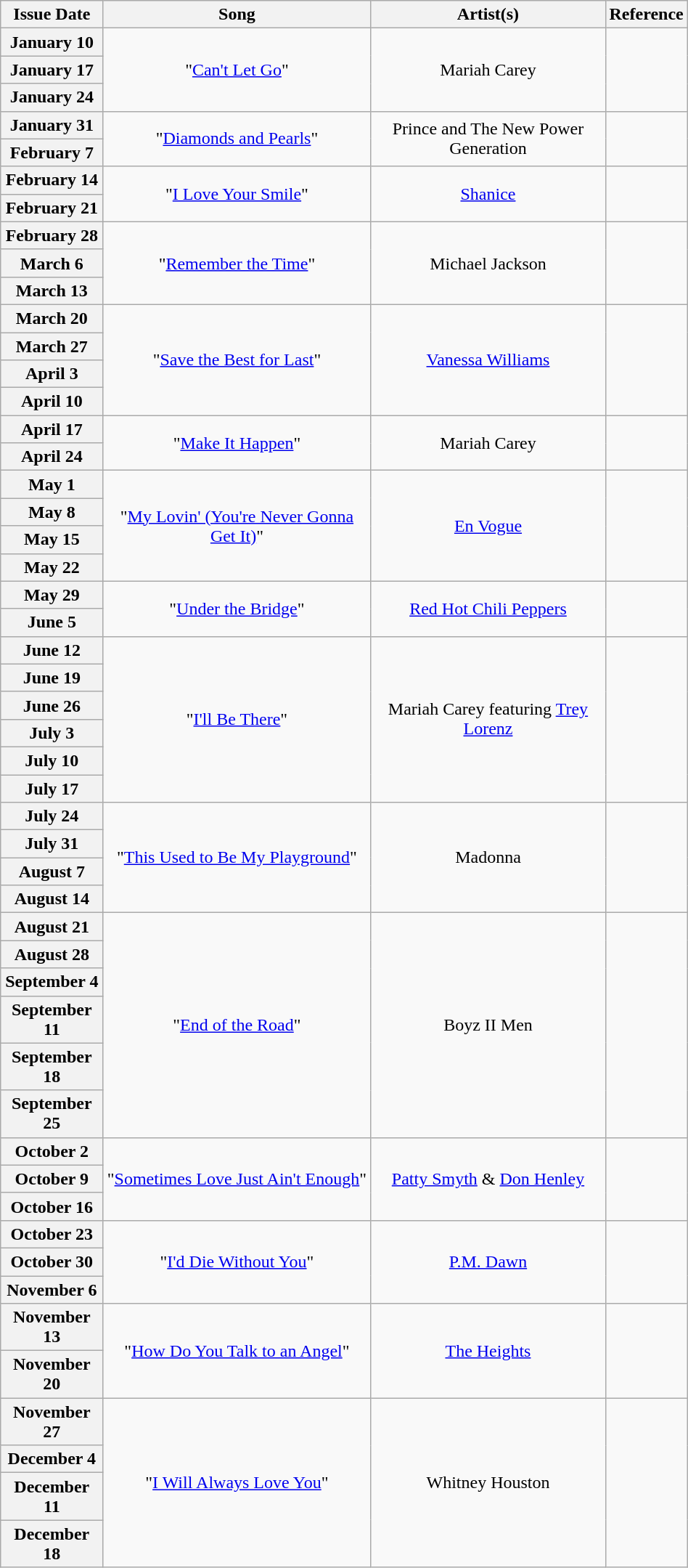<table class="wikitable plainrowheaders" style="text-align: center" width="50%">
<tr>
<th width=15%>Issue Date</th>
<th width=40%>Song</th>
<th width=35%>Artist(s)</th>
<th width=10%>Reference</th>
</tr>
<tr>
<th scope="row">January 10</th>
<td rowspan="3">"<a href='#'>Can't Let Go</a>"</td>
<td rowspan="3">Mariah Carey</td>
<td rowspan="3"></td>
</tr>
<tr>
<th scope="row">January 17</th>
</tr>
<tr>
<th scope="row">January 24</th>
</tr>
<tr>
<th scope="row">January 31</th>
<td rowspan="2">"<a href='#'>Diamonds and Pearls</a>"</td>
<td rowspan="2">Prince and The New Power Generation</td>
<td rowspan="2"></td>
</tr>
<tr>
<th scope="row">February 7</th>
</tr>
<tr>
<th scope="row">February 14</th>
<td rowspan="2">"<a href='#'>I Love Your Smile</a>"</td>
<td rowspan="2"><a href='#'>Shanice</a></td>
<td rowspan="2"></td>
</tr>
<tr>
<th scope="row">February 21</th>
</tr>
<tr>
<th scope="row">February 28</th>
<td rowspan="3">"<a href='#'>Remember the Time</a>"</td>
<td rowspan="3">Michael Jackson</td>
<td rowspan="3"></td>
</tr>
<tr>
<th scope="row">March 6</th>
</tr>
<tr>
<th scope="row">March 13</th>
</tr>
<tr>
<th scope="row">March 20</th>
<td rowspan="4">"<a href='#'>Save the Best for Last</a>"</td>
<td rowspan="4"><a href='#'>Vanessa Williams</a></td>
<td rowspan="4"></td>
</tr>
<tr>
<th scope="row">March 27</th>
</tr>
<tr>
<th scope="row">April 3</th>
</tr>
<tr>
<th scope="row">April 10</th>
</tr>
<tr>
<th scope="row">April 17</th>
<td rowspan="2">"<a href='#'>Make It Happen</a>"</td>
<td rowspan="2">Mariah Carey</td>
<td rowspan="2"></td>
</tr>
<tr>
<th scope="row">April 24</th>
</tr>
<tr>
<th scope="row">May 1</th>
<td rowspan="4">"<a href='#'>My Lovin' (You're Never Gonna Get It)</a>"</td>
<td rowspan="4"><a href='#'>En Vogue</a></td>
<td rowspan="4"></td>
</tr>
<tr>
<th scope="row">May 8</th>
</tr>
<tr>
<th scope="row">May 15</th>
</tr>
<tr>
<th scope="row">May 22</th>
</tr>
<tr>
<th scope="row">May 29</th>
<td rowspan="2">"<a href='#'>Under the Bridge</a>"</td>
<td rowspan="2"><a href='#'>Red Hot Chili Peppers</a></td>
<td rowspan="2"></td>
</tr>
<tr>
<th scope="row">June 5</th>
</tr>
<tr>
<th scope="row">June 12</th>
<td rowspan="6">"<a href='#'>I'll Be There</a>"</td>
<td rowspan="6">Mariah Carey featuring <a href='#'>Trey Lorenz</a></td>
<td rowspan="6"></td>
</tr>
<tr>
<th scope="row">June 19</th>
</tr>
<tr>
<th scope="row">June 26</th>
</tr>
<tr>
<th scope="row">July 3</th>
</tr>
<tr>
<th scope="row">July 10</th>
</tr>
<tr>
<th scope="row">July 17</th>
</tr>
<tr>
<th scope="row">July 24</th>
<td rowspan="4">"<a href='#'>This Used to Be My Playground</a>"</td>
<td rowspan="4">Madonna</td>
<td rowspan="4"></td>
</tr>
<tr>
<th scope="row">July 31</th>
</tr>
<tr>
<th scope="row">August 7</th>
</tr>
<tr>
<th scope="row">August 14</th>
</tr>
<tr>
<th scope="row">August 21</th>
<td rowspan="6">"<a href='#'>End of the Road</a>"</td>
<td rowspan="6">Boyz II Men</td>
<td rowspan="6"></td>
</tr>
<tr>
<th scope="row">August 28</th>
</tr>
<tr>
<th scope="row">September 4</th>
</tr>
<tr>
<th scope="row">September 11</th>
</tr>
<tr>
<th scope="row">September 18</th>
</tr>
<tr>
<th scope="row">September 25</th>
</tr>
<tr>
<th scope="row">October 2</th>
<td rowspan="3">"<a href='#'>Sometimes Love Just Ain't Enough</a>"</td>
<td rowspan="3"><a href='#'>Patty Smyth</a> & <a href='#'>Don Henley</a></td>
<td rowspan="3"></td>
</tr>
<tr>
<th scope="row">October 9</th>
</tr>
<tr>
<th scope="row">October 16</th>
</tr>
<tr>
<th scope="row">October 23</th>
<td rowspan="3">"<a href='#'>I'd Die Without You</a>"</td>
<td rowspan="3"><a href='#'>P.M. Dawn</a></td>
<td rowspan="3"></td>
</tr>
<tr>
<th scope="row">October 30</th>
</tr>
<tr>
<th scope="row">November 6</th>
</tr>
<tr>
<th scope="row">November 13</th>
<td rowspan="2">"<a href='#'>How Do You Talk to an Angel</a>"</td>
<td rowspan="2"><a href='#'>The Heights</a></td>
<td rowspan="2"></td>
</tr>
<tr>
<th scope="row">November 20</th>
</tr>
<tr>
<th scope="row">November 27</th>
<td rowspan="4">"<a href='#'>I Will Always Love You</a>"</td>
<td rowspan="4">Whitney Houston</td>
<td rowspan="4"></td>
</tr>
<tr>
<th scope="row">December 4</th>
</tr>
<tr>
<th scope="row">December 11</th>
</tr>
<tr>
<th scope="row">December 18</th>
</tr>
</table>
